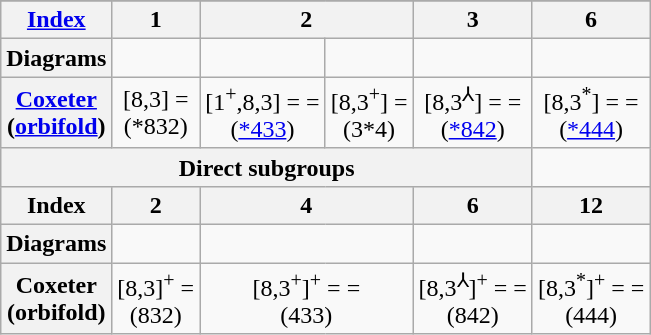<table class=wikitable>
<tr align=center>
</tr>
<tr align=center>
<th><a href='#'>Index</a></th>
<th>1</th>
<th colspan=2>2</th>
<th>3</th>
<th>6</th>
</tr>
<tr align=center>
<th>Diagrams</th>
<td></td>
<td></td>
<td></td>
<td></td>
<td></td>
</tr>
<tr align=center>
<th><a href='#'>Coxeter</a><br>(<a href='#'>orbifold</a>)</th>
<td>[8,3] = <br>(*832)</td>
<td>[1<sup>+</sup>,8,3] =  = <br>(<a href='#'>*433</a>)</td>
<td>[8,3<sup>+</sup>] = <br>(3*4)</td>
<td>[8,3<sup>⅄</sup>] =  = <br>(<a href='#'>*842</a>)</td>
<td>[8,3<sup>*</sup>] =  = <br>(<a href='#'>*444</a>)</td>
</tr>
<tr align=center>
<th colspan=5>Direct subgroups</th>
</tr>
<tr align=center>
<th>Index</th>
<th>2</th>
<th colspan=2>4</th>
<th>6</th>
<th>12</th>
</tr>
<tr align=center>
<th>Diagrams</th>
<td></td>
<td colspan=2></td>
<td></td>
<td></td>
</tr>
<tr align=center>
<th>Coxeter<br>(orbifold)</th>
<td>[8,3]<sup>+</sup> = <br>(832)</td>
<td colspan=2>[8,3<sup>+</sup>]<sup>+</sup> =  = <br>(433)</td>
<td>[8,3<sup>⅄</sup>]<sup>+</sup> =  = <br>(842)</td>
<td>[8,3<sup>*</sup>]<sup>+</sup> =  = <br>(444)</td>
</tr>
</table>
